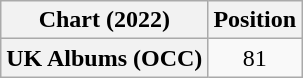<table class="wikitable plainrowheaders" style="text-align:center">
<tr>
<th scope="col">Chart (2022)</th>
<th scope="col">Position</th>
</tr>
<tr>
<th scope="row">UK Albums (OCC)</th>
<td>81</td>
</tr>
</table>
